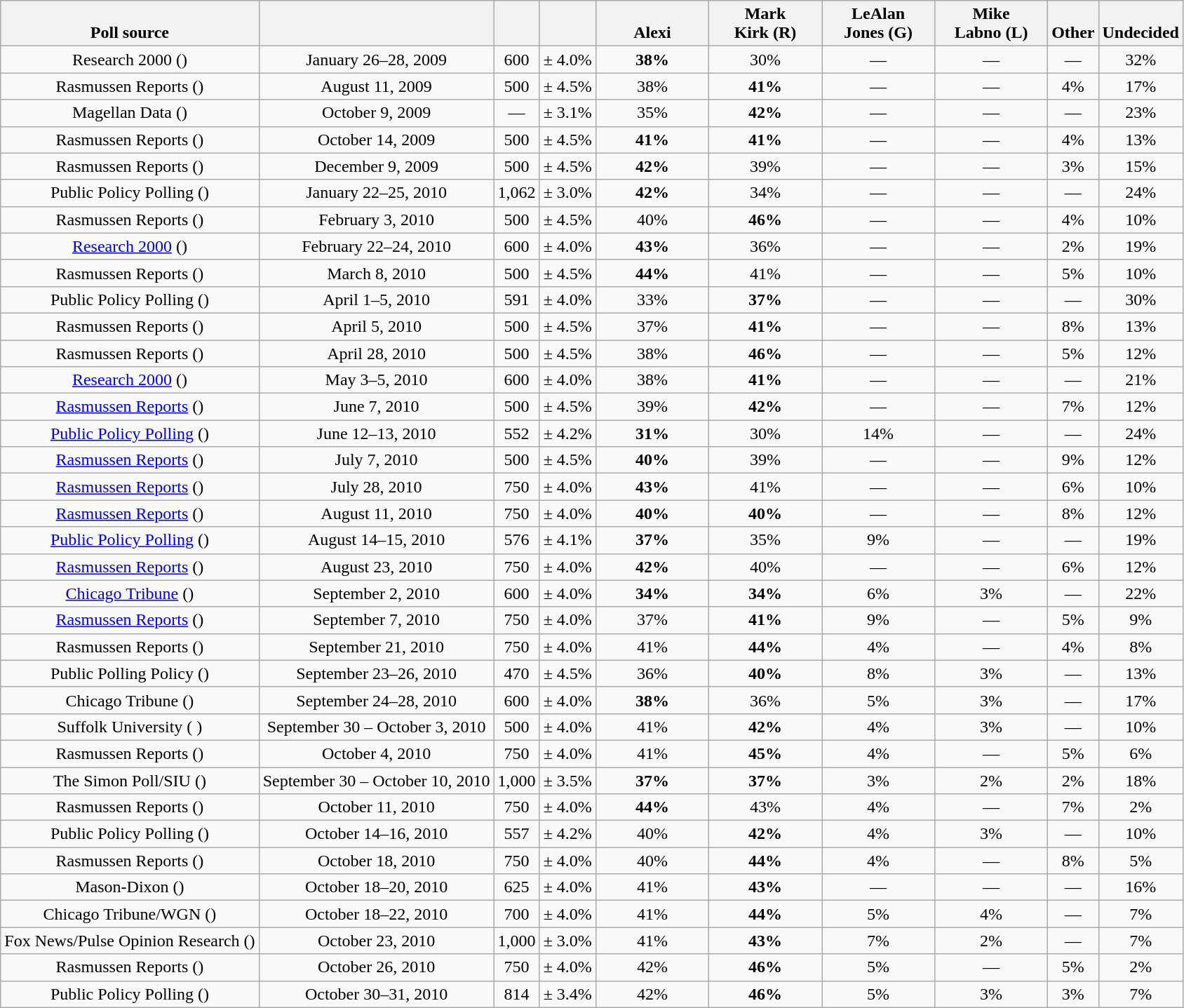<table class="wikitable" style="text-align:center">
<tr valign=bottom>
<th>Poll source</th>
<th></th>
<th></th>
<th></th>
<th style="width:100px;">Alexi<br></th>
<th style="width:100px;">Mark<br>Kirk (R)</th>
<th style="width:100px;">LeAlan<br>Jones (G)</th>
<th style="width:100px;">Mike<br>Labno (L)</th>
<th>Other</th>
<th>Undecided</th>
</tr>
<tr>
<td>Research 2000 ()</td>
<td>January 26–28, 2009</td>
<td>600</td>
<td>± 4.0%</td>
<td><strong>38%</strong></td>
<td>30%</td>
<td>—</td>
<td>—</td>
<td>—</td>
<td>32%</td>
</tr>
<tr>
<td>Rasmussen Reports ()</td>
<td>August 11, 2009</td>
<td>500</td>
<td>± 4.5%</td>
<td>38%</td>
<td><strong>41%</strong></td>
<td>—</td>
<td>—</td>
<td>4%</td>
<td>17%</td>
</tr>
<tr>
<td>Magellan Data ()</td>
<td>October 9, 2009</td>
<td>—</td>
<td>± 3.1%</td>
<td>35%</td>
<td><strong>42%</strong></td>
<td>—</td>
<td>—</td>
<td>—</td>
<td>23%</td>
</tr>
<tr>
<td>Rasmussen Reports ()</td>
<td>October 14, 2009</td>
<td>500</td>
<td>± 4.5%</td>
<td><strong>41%</strong></td>
<td><strong>41%</strong></td>
<td>—</td>
<td>—</td>
<td>4%</td>
<td>13%</td>
</tr>
<tr>
<td>Rasmussen Reports ()</td>
<td>December 9, 2009</td>
<td>500</td>
<td>± 4.5%</td>
<td><strong>42%</strong></td>
<td>39%</td>
<td>—</td>
<td>—</td>
<td>3%</td>
<td>15%</td>
</tr>
<tr>
<td>Public Policy Polling ()</td>
<td>January 22–25, 2010</td>
<td>1,062</td>
<td>± 3.0%</td>
<td><strong>42%</strong></td>
<td>34%</td>
<td>—</td>
<td>—</td>
<td>—</td>
<td>24%</td>
</tr>
<tr>
<td>Rasmussen Reports ()</td>
<td>February 3, 2010</td>
<td>500</td>
<td>± 4.5%</td>
<td>40%</td>
<td><strong>46%</strong></td>
<td>—</td>
<td>—</td>
<td>4%</td>
<td>10%</td>
</tr>
<tr>
<td><a href='#'>Research 2000</a> ()</td>
<td>February 22–24, 2010</td>
<td>600</td>
<td>± 4.0%</td>
<td><strong>43%</strong></td>
<td>36%</td>
<td>—</td>
<td>—</td>
<td>2%</td>
<td>19%</td>
</tr>
<tr>
<td>Rasmussen Reports ()</td>
<td>March 8, 2010</td>
<td>500</td>
<td>± 4.5%</td>
<td><strong>44%</strong></td>
<td>41%</td>
<td>—</td>
<td>—</td>
<td>5%</td>
<td>10%</td>
</tr>
<tr>
<td>Public Policy Polling ()</td>
<td>April 1–5, 2010</td>
<td>591</td>
<td>± 4.0%</td>
<td>33%</td>
<td><strong>37%</strong></td>
<td>—</td>
<td>—</td>
<td>—</td>
<td>30%</td>
</tr>
<tr>
<td>Rasmussen Reports ()</td>
<td>April 5, 2010</td>
<td>500</td>
<td>± 4.5%</td>
<td>37%</td>
<td><strong>41%</strong></td>
<td>—</td>
<td>—</td>
<td>8%</td>
<td>13%</td>
</tr>
<tr>
<td>Rasmussen Reports ()</td>
<td>April 28, 2010</td>
<td>500</td>
<td>± 4.5%</td>
<td>38%</td>
<td><strong>46%</strong></td>
<td>—</td>
<td>—</td>
<td>5%</td>
<td>12%</td>
</tr>
<tr>
<td><a href='#'>Research 2000</a> ()</td>
<td>May 3–5, 2010</td>
<td>600</td>
<td>± 4.0%</td>
<td>38%</td>
<td><strong>41%</strong></td>
<td>—</td>
<td>—</td>
<td>—</td>
<td>21%</td>
</tr>
<tr>
<td><a href='#'>Rasmussen Reports</a> ()</td>
<td>June 7, 2010</td>
<td>500</td>
<td>± 4.5%</td>
<td>39%</td>
<td><strong>42%</strong></td>
<td>—</td>
<td>—</td>
<td>7%</td>
<td>12%</td>
</tr>
<tr>
<td><a href='#'>Public Policy Polling</a> ()</td>
<td>June 12–13, 2010</td>
<td>552</td>
<td>± 4.2%</td>
<td><strong>31%</strong></td>
<td>30%</td>
<td>14%</td>
<td>—</td>
<td>—</td>
<td>24%</td>
</tr>
<tr>
<td><a href='#'>Rasmussen Reports</a> ()</td>
<td>July 7, 2010</td>
<td>500</td>
<td>± 4.5%</td>
<td><strong>40%</strong></td>
<td>39%</td>
<td>—</td>
<td>—</td>
<td>9%</td>
<td>12%</td>
</tr>
<tr>
<td><a href='#'>Rasmussen Reports</a> ()</td>
<td>July 28, 2010</td>
<td>750</td>
<td>± 4.0%</td>
<td><strong>43%</strong></td>
<td>41%</td>
<td>—</td>
<td>—</td>
<td>6%</td>
<td>10%</td>
</tr>
<tr>
<td><a href='#'>Rasmussen Reports</a> ()</td>
<td>August 11, 2010</td>
<td>750</td>
<td>± 4.0%</td>
<td><strong>40%</strong></td>
<td><strong>40%</strong></td>
<td>—</td>
<td>—</td>
<td>8%</td>
<td>12%</td>
</tr>
<tr>
<td><a href='#'>Public Policy Polling</a> ()</td>
<td>August 14–15, 2010</td>
<td>576</td>
<td>± 4.1%</td>
<td><strong>37%</strong></td>
<td>35%</td>
<td>9%</td>
<td>—</td>
<td>—</td>
<td>19%</td>
</tr>
<tr>
<td><a href='#'>Rasmussen Reports</a> ()</td>
<td>August 23, 2010</td>
<td>750</td>
<td>± 4.0%</td>
<td><strong>42%</strong></td>
<td>40%</td>
<td>—</td>
<td>—</td>
<td>6%</td>
<td>12%</td>
</tr>
<tr>
<td><a href='#'>Chicago Tribune</a> ()</td>
<td>September 2, 2010</td>
<td>600</td>
<td>± 4.0%</td>
<td><strong>34%</strong></td>
<td><strong>34%</strong></td>
<td>6%</td>
<td>3%</td>
<td>—</td>
<td>22%</td>
</tr>
<tr>
<td><a href='#'>Rasmussen Reports</a> ()</td>
<td>September 7, 2010</td>
<td>750</td>
<td>± 4.0%</td>
<td>37%</td>
<td><strong>41%</strong></td>
<td>9%</td>
<td>—</td>
<td>5%</td>
<td>9%</td>
</tr>
<tr>
<td>Rasmussen Reports ()</td>
<td>September 21, 2010</td>
<td>750</td>
<td>± 4.0%</td>
<td>41%</td>
<td><strong>44%</strong></td>
<td>4%</td>
<td>—</td>
<td>4%</td>
<td>8%</td>
</tr>
<tr>
<td>Public Polling Policy ()</td>
<td>September 23–26, 2010</td>
<td>470</td>
<td>± 4.5%</td>
<td>36%</td>
<td><strong>40%</strong></td>
<td>8%</td>
<td>3%</td>
<td>—</td>
<td>13%</td>
</tr>
<tr>
<td>Chicago Tribune ()</td>
<td>September 24–28, 2010</td>
<td>600</td>
<td>± 4.0%</td>
<td><strong>38%</strong></td>
<td>36%</td>
<td>5%</td>
<td>3%</td>
<td>—</td>
<td>17%</td>
</tr>
<tr>
<td>Suffolk University ( )</td>
<td>September 30 – October 3, 2010</td>
<td>500</td>
<td>± 4.0%</td>
<td>41%</td>
<td><strong>42%</strong></td>
<td>4%</td>
<td>3%</td>
<td>—</td>
<td>10%</td>
</tr>
<tr>
<td>Rasmussen Reports ()</td>
<td>October 4, 2010</td>
<td>750</td>
<td>± 4.0%</td>
<td>41%</td>
<td><strong>45%</strong></td>
<td>4%</td>
<td>—</td>
<td>5%</td>
<td>6%</td>
</tr>
<tr>
<td>The Simon Poll/SIU ()</td>
<td>September 30 – October 10, 2010</td>
<td>1,000</td>
<td>± 3.5%</td>
<td><strong>37%</strong></td>
<td><strong>37%</strong></td>
<td>3%</td>
<td>2%</td>
<td>2%</td>
<td>18%</td>
</tr>
<tr>
<td>Rasmussen Reports ()</td>
<td>October 11, 2010</td>
<td>750</td>
<td>± 4.0%</td>
<td><strong>44%</strong></td>
<td>43%</td>
<td>4%</td>
<td>—</td>
<td>7%</td>
<td>2%</td>
</tr>
<tr>
<td>Public Policy Polling ()</td>
<td>October 14–16, 2010</td>
<td>557</td>
<td>± 4.2%</td>
<td>40%</td>
<td><strong>42%</strong></td>
<td>4%</td>
<td>3%</td>
<td>—</td>
<td>10%</td>
</tr>
<tr>
<td>Rasmussen Reports ()</td>
<td>October 18, 2010</td>
<td>750</td>
<td>± 4.0%</td>
<td>40%</td>
<td><strong>44%</strong></td>
<td>4%</td>
<td>—</td>
<td>8%</td>
<td>5%</td>
</tr>
<tr>
<td>Mason-Dixon ()</td>
<td>October 18–20, 2010</td>
<td>625</td>
<td>± 4.0%</td>
<td>41%</td>
<td><strong>43%</strong></td>
<td>—</td>
<td>—</td>
<td>—</td>
<td>16%</td>
</tr>
<tr>
<td>Chicago Tribune/WGN ()</td>
<td>October 18–22, 2010</td>
<td>700</td>
<td>± 4.0%</td>
<td>41%</td>
<td><strong>44%</strong></td>
<td>5%</td>
<td>4%</td>
<td>—</td>
<td>7%</td>
</tr>
<tr>
<td>Fox News/Pulse Opinion Research ()</td>
<td>October 23, 2010</td>
<td>1,000</td>
<td>± 3.0%</td>
<td>41%</td>
<td><strong>43%</strong></td>
<td>7%</td>
<td>2%</td>
<td>—</td>
<td>7%</td>
</tr>
<tr>
<td>Rasmussen Reports ()</td>
<td>October 26, 2010</td>
<td>750</td>
<td>± 4.0%</td>
<td>42%</td>
<td><strong>46%</strong></td>
<td>5%</td>
<td>—</td>
<td>5%</td>
<td>2%</td>
</tr>
<tr>
<td>Public Policy Polling ()</td>
<td>October 30–31, 2010</td>
<td>814</td>
<td>± 3.4%</td>
<td>42%</td>
<td><strong>46%</strong></td>
<td>5%</td>
<td>3%</td>
<td>3%</td>
<td>7%</td>
</tr>
</table>
